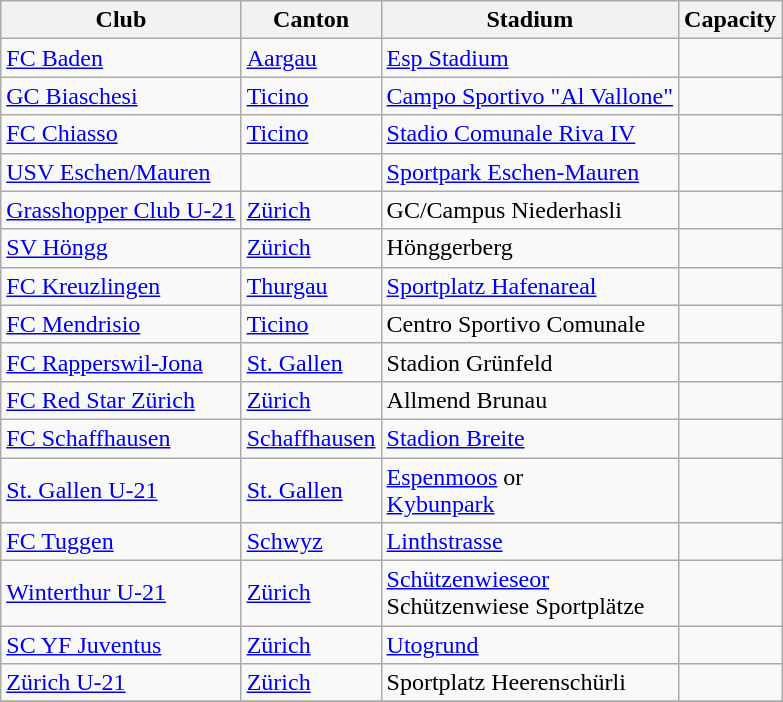<table class="wikitable">
<tr>
<th>Club</th>
<th>Canton</th>
<th>Stadium</th>
<th>Capacity</th>
</tr>
<tr>
<td><a href='#'>FC Baden</a></td>
<td><a href='#'>Aargau</a></td>
<td><a href='#'>Esp Stadium</a></td>
<td></td>
</tr>
<tr>
<td><a href='#'>GC Biaschesi</a></td>
<td><a href='#'>Ticino</a></td>
<td><a href='#'>Campo Sportivo "Al Vallone"</a></td>
<td></td>
</tr>
<tr>
<td><a href='#'>FC Chiasso</a></td>
<td><a href='#'>Ticino</a></td>
<td><a href='#'>Stadio Comunale Riva IV</a></td>
<td></td>
</tr>
<tr>
<td><a href='#'>USV Eschen/Mauren</a></td>
<td></td>
<td><a href='#'>Sportpark Eschen-Mauren</a></td>
<td></td>
</tr>
<tr>
<td><a href='#'>Grasshopper Club U-21</a></td>
<td><a href='#'>Zürich</a></td>
<td>GC/Campus Niederhasli</td>
<td></td>
</tr>
<tr>
<td><a href='#'>SV Höngg</a></td>
<td><a href='#'>Zürich</a></td>
<td>Hönggerberg</td>
<td></td>
</tr>
<tr>
<td><a href='#'>FC Kreuzlingen</a></td>
<td><a href='#'>Thurgau</a></td>
<td><a href='#'>Sportplatz Hafenareal</a></td>
<td></td>
</tr>
<tr>
<td><a href='#'>FC Mendrisio</a></td>
<td><a href='#'>Ticino</a></td>
<td>Centro Sportivo Comunale</td>
<td></td>
</tr>
<tr>
<td><a href='#'>FC Rapperswil-Jona</a></td>
<td><a href='#'>St. Gallen</a></td>
<td>Stadion Grünfeld</td>
<td></td>
</tr>
<tr>
<td><a href='#'>FC Red Star Zürich</a></td>
<td><a href='#'>Zürich</a></td>
<td>Allmend Brunau</td>
<td></td>
</tr>
<tr>
<td><a href='#'>FC Schaffhausen</a></td>
<td><a href='#'>Schaffhausen</a></td>
<td><a href='#'>Stadion Breite</a></td>
<td></td>
</tr>
<tr>
<td><a href='#'>St. Gallen U-21</a></td>
<td><a href='#'>St. Gallen</a></td>
<td><a href='#'>Espenmoos</a> or<br><a href='#'>Kybunpark</a></td>
<td><br></td>
</tr>
<tr>
<td><a href='#'>FC Tuggen</a></td>
<td><a href='#'>Schwyz</a></td>
<td><a href='#'>Linthstrasse</a></td>
<td></td>
</tr>
<tr>
<td><a href='#'>Winterthur U-21</a></td>
<td><a href='#'>Zürich</a></td>
<td><a href='#'>Schützenwieseor</a><br>Schützenwiese Sportplätze</td>
<td><br></td>
</tr>
<tr>
<td><a href='#'>SC YF Juventus</a></td>
<td><a href='#'>Zürich</a></td>
<td><a href='#'>Utogrund</a></td>
<td></td>
</tr>
<tr>
<td><a href='#'>Zürich U-21</a></td>
<td><a href='#'>Zürich</a></td>
<td>Sportplatz Heerenschürli</td>
<td></td>
</tr>
<tr>
</tr>
</table>
